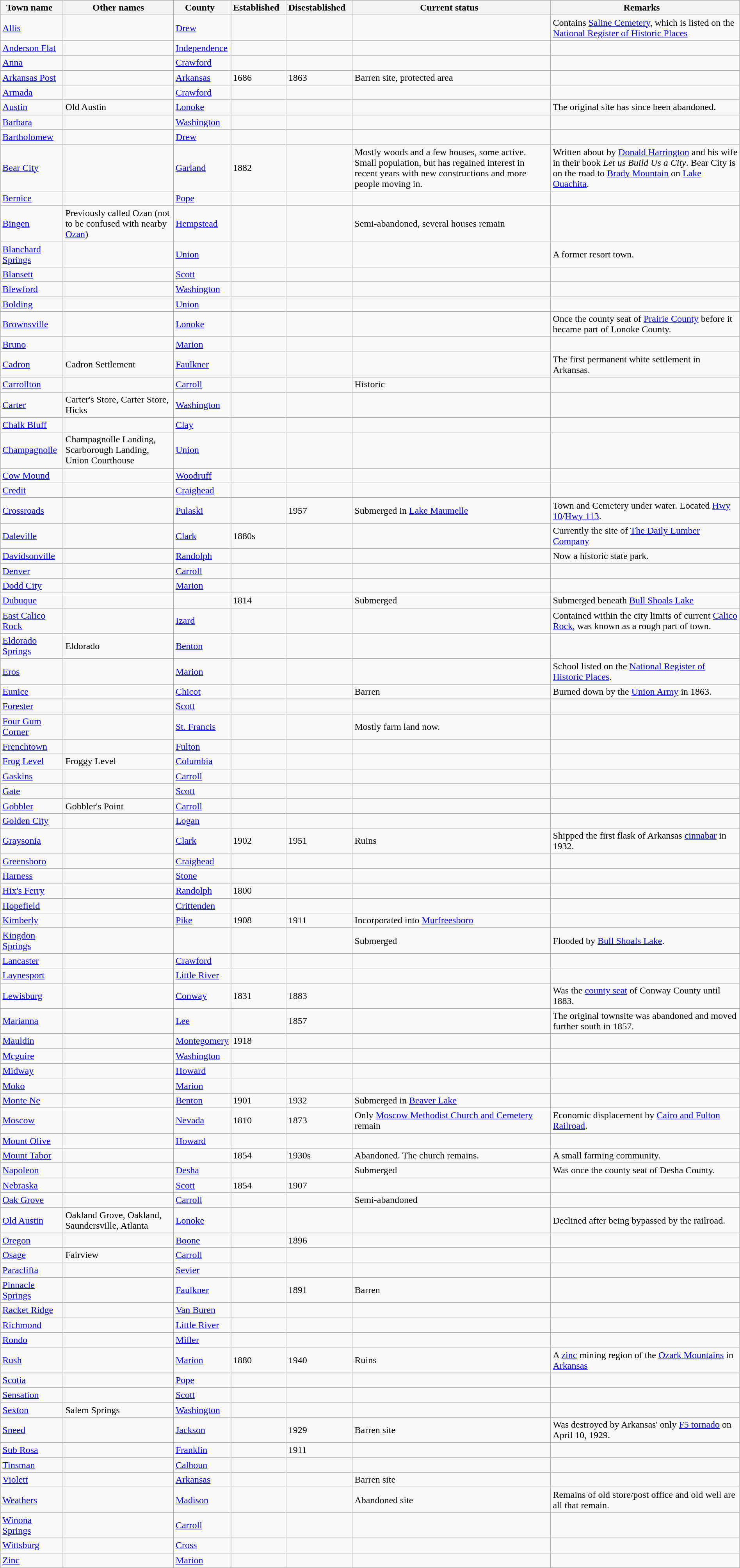<table class="wikitable sortable" style="width:100%">
<tr>
<th width="*"><strong>Town name</strong>  </th>
<th>Other names</th>
<th width="*"><strong>County</strong>  </th>
<th width="*"><strong>Established</strong>  </th>
<th width="*"><strong>Disestablished</strong>  </th>
<th width="*"><strong>Current status</strong>  </th>
<th width="*" class="unsortable"><strong>Remarks</strong>   </th>
</tr>
<tr>
<td><a href='#'>Allis</a></td>
<td></td>
<td><a href='#'>Drew</a></td>
<td></td>
<td></td>
<td></td>
<td>Contains <a href='#'>Saline Cemetery</a>, which is listed on the <a href='#'>National Register of Historic Places</a></td>
</tr>
<tr ->
<td><a href='#'>Anderson Flat</a></td>
<td></td>
<td><a href='#'>Independence</a></td>
<td></td>
<td></td>
<td></td>
<td></td>
</tr>
<tr>
<td><a href='#'>Anna</a></td>
<td></td>
<td><a href='#'>Crawford</a></td>
<td></td>
<td></td>
<td></td>
<td></td>
</tr>
<tr ->
<td><a href='#'>Arkansas Post</a></td>
<td></td>
<td><a href='#'>Arkansas</a></td>
<td>1686</td>
<td>1863</td>
<td>Barren site, protected area</td>
<td></td>
</tr>
<tr>
<td><a href='#'>Armada</a></td>
<td></td>
<td><a href='#'>Crawford</a></td>
<td></td>
<td></td>
<td></td>
<td></td>
</tr>
<tr>
<td><a href='#'>Austin</a></td>
<td>Old Austin</td>
<td><a href='#'>Lonoke</a></td>
<td></td>
<td></td>
<td></td>
<td>The original site has since been abandoned.</td>
</tr>
<tr>
<td><a href='#'>Barbara</a></td>
<td></td>
<td><a href='#'>Washington</a></td>
<td></td>
<td></td>
<td></td>
<td></td>
</tr>
<tr>
<td><a href='#'>Bartholomew</a></td>
<td></td>
<td><a href='#'>Drew</a></td>
<td></td>
<td></td>
<td></td>
<td></td>
</tr>
<tr>
<td><a href='#'>Bear City</a></td>
<td></td>
<td><a href='#'>Garland</a></td>
<td>1882</td>
<td></td>
<td>Mostly woods and a few houses, some active. Small population, but has regained interest in recent years with new constructions and more people moving in.</td>
<td>Written about by <a href='#'>Donald Harrington</a> and his wife in their book <em>Let us Build Us a City</em>. Bear City is on the road to <a href='#'>Brady Mountain</a> on <a href='#'>Lake Ouachita</a>.</td>
</tr>
<tr>
<td><a href='#'>Bernice</a></td>
<td></td>
<td><a href='#'>Pope</a></td>
<td></td>
<td></td>
<td></td>
<td></td>
</tr>
<tr>
<td><a href='#'>Bingen</a></td>
<td>Previously called Ozan (not to be confused with nearby <a href='#'>Ozan</a>)</td>
<td><a href='#'>Hempstead</a></td>
<td></td>
<td></td>
<td>Semi-abandoned, several houses remain</td>
<td></td>
</tr>
<tr>
<td><a href='#'>Blanchard Springs</a></td>
<td></td>
<td><a href='#'>Union</a></td>
<td></td>
<td></td>
<td></td>
<td>A former resort town.</td>
</tr>
<tr>
<td><a href='#'>Blansett</a></td>
<td></td>
<td><a href='#'>Scott</a></td>
<td></td>
<td></td>
<td></td>
<td></td>
</tr>
<tr>
<td><a href='#'>Blewford</a></td>
<td></td>
<td><a href='#'>Washington</a></td>
<td></td>
<td></td>
<td></td>
<td></td>
</tr>
<tr ->
<td><a href='#'>Bolding</a></td>
<td></td>
<td><a href='#'>Union</a></td>
<td></td>
<td></td>
<td></td>
<td></td>
</tr>
<tr>
<td><a href='#'>Brownsville</a></td>
<td></td>
<td><a href='#'>Lonoke</a></td>
<td></td>
<td></td>
<td></td>
<td>Once the county seat of <a href='#'>Prairie County</a> before it became part of Lonoke County.</td>
</tr>
<tr ->
<td><a href='#'>Bruno</a></td>
<td></td>
<td><a href='#'>Marion</a></td>
<td></td>
<td></td>
<td></td>
<td></td>
</tr>
<tr>
<td><a href='#'>Cadron</a></td>
<td>Cadron Settlement</td>
<td><a href='#'>Faulkner</a></td>
<td></td>
<td></td>
<td></td>
<td>The first permanent white settlement in Arkansas.</td>
</tr>
<tr>
<td><a href='#'>Carrollton</a></td>
<td></td>
<td><a href='#'>Carroll</a></td>
<td></td>
<td></td>
<td>Historic</td>
<td></td>
</tr>
<tr>
<td><a href='#'>Carter</a></td>
<td>Carter's Store, Carter Store, Hicks</td>
<td><a href='#'>Washington</a></td>
<td></td>
<td></td>
<td></td>
<td></td>
</tr>
<tr ->
<td><a href='#'>Chalk Bluff</a></td>
<td></td>
<td><a href='#'>Clay</a></td>
<td></td>
<td></td>
<td></td>
<td></td>
</tr>
<tr>
<td><a href='#'>Champagnolle</a></td>
<td>Champagnolle Landing, Scarborough Landing, Union Courthouse</td>
<td><a href='#'>Union</a></td>
<td></td>
<td></td>
<td></td>
<td></td>
</tr>
<tr>
<td><a href='#'>Cow Mound</a></td>
<td></td>
<td><a href='#'>Woodruff</a></td>
<td></td>
<td></td>
<td></td>
<td></td>
</tr>
<tr>
<td><a href='#'>Credit</a></td>
<td></td>
<td><a href='#'>Craighead</a></td>
<td></td>
<td></td>
<td></td>
<td></td>
</tr>
<tr ->
<td><a href='#'>Crossroads</a></td>
<td></td>
<td><a href='#'>Pulaski</a></td>
<td></td>
<td>1957</td>
<td>Submerged in <a href='#'>Lake Maumelle</a></td>
<td>Town and Cemetery under water. Located <a href='#'>Hwy 10</a>/<a href='#'>Hwy 113</a>.</td>
</tr>
<tr ->
<td><a href='#'>Daleville</a></td>
<td></td>
<td><a href='#'>Clark</a></td>
<td>1880s</td>
<td></td>
<td></td>
<td>Currently the site of <a href='#'>The Daily Lumber Company</a></td>
</tr>
<tr>
<td><a href='#'>Davidsonville</a></td>
<td></td>
<td><a href='#'>Randolph</a></td>
<td></td>
<td></td>
<td></td>
<td>Now a historic state park.</td>
</tr>
<tr>
<td><a href='#'>Denver</a></td>
<td></td>
<td><a href='#'>Carroll</a></td>
<td></td>
<td></td>
<td></td>
<td></td>
</tr>
<tr>
<td><a href='#'>Dodd City</a></td>
<td></td>
<td><a href='#'>Marion</a></td>
<td></td>
<td></td>
<td></td>
<td></td>
</tr>
<tr>
<td><a href='#'>Dubuque</a></td>
<td></td>
<td></td>
<td>1814</td>
<td></td>
<td>Submerged</td>
<td>Submerged beneath <a href='#'>Bull Shoals Lake</a></td>
</tr>
<tr>
<td><a href='#'>East Calico Rock</a></td>
<td></td>
<td><a href='#'>Izard</a></td>
<td></td>
<td></td>
<td></td>
<td>Contained within the city limits of current <a href='#'>Calico Rock</a>, was known as a rough part of town.</td>
</tr>
<tr>
<td><a href='#'>Eldorado Springs</a></td>
<td>Eldorado</td>
<td><a href='#'>Benton</a></td>
<td></td>
<td></td>
<td></td>
<td></td>
</tr>
<tr ->
<td><a href='#'>Eros</a></td>
<td></td>
<td><a href='#'>Marion</a></td>
<td></td>
<td></td>
<td></td>
<td>School listed on the <a href='#'>National Register of Historic Places</a>.</td>
</tr>
<tr>
<td><a href='#'>Eunice</a></td>
<td></td>
<td><a href='#'>Chicot</a></td>
<td></td>
<td></td>
<td>Barren</td>
<td>Burned down by the <a href='#'>Union Army</a> in 1863.</td>
</tr>
<tr>
<td><a href='#'>Forester</a></td>
<td></td>
<td><a href='#'>Scott</a></td>
<td></td>
<td></td>
<td></td>
<td></td>
</tr>
<tr ->
<td><a href='#'>Four Gum Corner</a></td>
<td></td>
<td><a href='#'>St. Francis</a></td>
<td></td>
<td></td>
<td>Mostly farm land now.</td>
<td></td>
</tr>
<tr>
<td><a href='#'>Frenchtown</a></td>
<td></td>
<td><a href='#'>Fulton</a></td>
<td></td>
<td></td>
<td></td>
<td></td>
</tr>
<tr>
<td><a href='#'>Frog Level</a></td>
<td>Froggy Level</td>
<td><a href='#'>Columbia</a></td>
<td></td>
<td></td>
<td></td>
<td></td>
</tr>
<tr>
<td><a href='#'>Gaskins</a></td>
<td></td>
<td><a href='#'>Carroll</a></td>
<td></td>
<td></td>
<td></td>
<td></td>
</tr>
<tr>
<td><a href='#'>Gate</a></td>
<td></td>
<td><a href='#'>Scott</a></td>
<td></td>
<td></td>
<td></td>
<td></td>
</tr>
<tr>
<td><a href='#'>Gobbler</a></td>
<td>Gobbler's Point</td>
<td><a href='#'>Carroll</a></td>
<td></td>
<td></td>
<td></td>
<td></td>
</tr>
<tr>
<td><a href='#'>Golden City</a></td>
<td></td>
<td><a href='#'>Logan</a></td>
<td></td>
<td></td>
<td></td>
<td></td>
</tr>
<tr ->
<td><a href='#'>Graysonia</a></td>
<td></td>
<td><a href='#'>Clark</a></td>
<td>1902</td>
<td>1951</td>
<td>Ruins</td>
<td>Shipped the first flask of Arkansas <a href='#'>cinnabar</a> in 1932.</td>
</tr>
<tr>
<td><a href='#'>Greensboro</a></td>
<td></td>
<td><a href='#'>Craighead</a></td>
<td></td>
<td></td>
<td></td>
<td></td>
</tr>
<tr>
<td><a href='#'>Harness</a></td>
<td></td>
<td><a href='#'>Stone</a></td>
<td></td>
<td></td>
<td></td>
<td></td>
</tr>
<tr>
<td><a href='#'>Hix's Ferry</a></td>
<td></td>
<td><a href='#'>Randolph</a></td>
<td>1800</td>
<td></td>
<td></td>
<td></td>
</tr>
<tr>
<td><a href='#'>Hopefield</a></td>
<td></td>
<td><a href='#'>Crittenden</a></td>
<td></td>
<td></td>
<td></td>
<td></td>
</tr>
<tr ->
<td><a href='#'>Kimberly</a></td>
<td></td>
<td><a href='#'>Pike</a></td>
<td>1908</td>
<td>1911</td>
<td>Incorporated into <a href='#'>Murfreesboro</a></td>
<td></td>
</tr>
<tr>
<td><a href='#'>Kingdon Springs</a></td>
<td></td>
<td></td>
<td></td>
<td></td>
<td>Submerged</td>
<td>Flooded by <a href='#'>Bull Shoals Lake</a>.</td>
</tr>
<tr>
<td><a href='#'>Lancaster</a></td>
<td></td>
<td><a href='#'>Crawford</a></td>
<td></td>
<td></td>
<td></td>
<td></td>
</tr>
<tr>
<td><a href='#'>Laynesport</a></td>
<td></td>
<td><a href='#'>Little River</a></td>
<td></td>
<td></td>
<td></td>
<td></td>
</tr>
<tr ->
<td><a href='#'>Lewisburg</a></td>
<td></td>
<td><a href='#'>Conway</a></td>
<td>1831</td>
<td>1883</td>
<td></td>
<td>Was the <a href='#'>county seat</a> of Conway County until 1883.</td>
</tr>
<tr>
<td><a href='#'>Marianna</a></td>
<td></td>
<td><a href='#'>Lee</a></td>
<td></td>
<td>1857</td>
<td></td>
<td>The original townsite was abandoned and moved further south in 1857.</td>
</tr>
<tr>
<td><a href='#'>Mauldin</a></td>
<td></td>
<td><a href='#'>Montegomery</a></td>
<td>1918</td>
<td></td>
<td></td>
<td></td>
</tr>
<tr>
<td><a href='#'>Mcguire</a></td>
<td></td>
<td><a href='#'>Washington</a></td>
<td></td>
<td></td>
<td></td>
<td></td>
</tr>
<tr>
<td><a href='#'>Midway</a></td>
<td></td>
<td><a href='#'>Howard</a></td>
<td></td>
<td></td>
<td></td>
<td></td>
</tr>
<tr>
<td><a href='#'>Moko</a></td>
<td></td>
<td><a href='#'>Marion</a></td>
<td></td>
<td></td>
<td></td>
<td></td>
</tr>
<tr ->
<td><a href='#'>Monte Ne</a></td>
<td></td>
<td><a href='#'>Benton</a></td>
<td>1901</td>
<td>1932</td>
<td>Submerged in <a href='#'>Beaver Lake</a></td>
<td></td>
</tr>
<tr ->
<td><a href='#'>Moscow</a></td>
<td></td>
<td><a href='#'>Nevada</a></td>
<td>1810</td>
<td>1873</td>
<td>Only <a href='#'>Moscow Methodist Church and Cemetery</a> remain</td>
<td>Economic displacement by <a href='#'>Cairo and Fulton Railroad</a>.</td>
</tr>
<tr>
<td><a href='#'>Mount Olive</a></td>
<td></td>
<td><a href='#'>Howard</a></td>
<td></td>
<td></td>
<td></td>
<td></td>
</tr>
<tr>
<td><a href='#'>Mount Tabor</a></td>
<td></td>
<td></td>
<td>1854</td>
<td>1930s</td>
<td>Abandoned. The church remains.</td>
<td>A small farming community.</td>
</tr>
<tr ->
<td><a href='#'>Napoleon</a></td>
<td></td>
<td><a href='#'>Desha</a></td>
<td></td>
<td></td>
<td>Submerged</td>
<td>Was once the county seat of Desha County.</td>
</tr>
<tr>
<td><a href='#'>Nebraska</a></td>
<td></td>
<td><a href='#'>Scott</a></td>
<td>1854</td>
<td>1907</td>
<td></td>
<td></td>
</tr>
<tr>
<td><a href='#'>Oak Grove</a></td>
<td></td>
<td><a href='#'>Carroll</a></td>
<td></td>
<td></td>
<td>Semi-abandoned</td>
<td></td>
</tr>
<tr>
<td><a href='#'>Old Austin</a></td>
<td>Oakland Grove, Oakland, Saundersville, Atlanta</td>
<td><a href='#'>Lonoke</a></td>
<td></td>
<td></td>
<td></td>
<td>Declined after being bypassed by the railroad.</td>
</tr>
<tr>
<td><a href='#'>Oregon</a></td>
<td></td>
<td><a href='#'>Boone</a></td>
<td></td>
<td>1896</td>
<td></td>
<td></td>
</tr>
<tr>
<td><a href='#'>Osage</a></td>
<td>Fairview</td>
<td><a href='#'>Carroll</a></td>
<td></td>
<td></td>
<td></td>
<td></td>
</tr>
<tr>
<td><a href='#'>Paraclifta</a></td>
<td></td>
<td><a href='#'>Sevier</a></td>
<td></td>
<td></td>
<td></td>
<td></td>
</tr>
<tr>
<td><a href='#'>Pinnacle Springs</a></td>
<td></td>
<td><a href='#'>Faulkner</a></td>
<td></td>
<td>1891</td>
<td>Barren</td>
<td></td>
</tr>
<tr>
<td><a href='#'>Racket Ridge</a></td>
<td></td>
<td><a href='#'>Van Buren</a></td>
<td></td>
<td></td>
<td></td>
<td></td>
</tr>
<tr>
<td><a href='#'>Richmond</a></td>
<td></td>
<td><a href='#'>Little River</a></td>
<td></td>
<td></td>
<td></td>
<td></td>
</tr>
<tr>
<td><a href='#'>Rondo</a></td>
<td></td>
<td><a href='#'>Miller</a></td>
<td></td>
<td></td>
<td></td>
<td></td>
</tr>
<tr ->
<td><a href='#'>Rush</a></td>
<td></td>
<td><a href='#'>Marion</a></td>
<td>1880</td>
<td>1940</td>
<td>Ruins</td>
<td>A <a href='#'>zinc</a> mining region of the <a href='#'>Ozark Mountains</a> in <a href='#'>Arkansas</a></td>
</tr>
<tr>
<td><a href='#'>Scotia</a></td>
<td></td>
<td><a href='#'>Pope</a></td>
<td></td>
<td></td>
<td></td>
<td></td>
</tr>
<tr>
<td><a href='#'>Sensation</a></td>
<td></td>
<td><a href='#'>Scott</a></td>
<td></td>
<td></td>
<td></td>
<td></td>
</tr>
<tr>
<td><a href='#'>Sexton</a></td>
<td>Salem Springs</td>
<td><a href='#'>Washington</a></td>
<td></td>
<td></td>
<td></td>
<td></td>
</tr>
<tr ->
<td><a href='#'>Sneed</a></td>
<td></td>
<td><a href='#'>Jackson</a></td>
<td></td>
<td>1929</td>
<td>Barren site</td>
<td>Was destroyed by Arkansas' only <a href='#'>F5 tornado</a> on April 10, 1929.</td>
</tr>
<tr>
<td><a href='#'>Sub Rosa</a></td>
<td></td>
<td><a href='#'>Franklin</a></td>
<td></td>
<td>1911</td>
<td></td>
<td></td>
</tr>
<tr>
<td><a href='#'>Tinsman</a></td>
<td></td>
<td><a href='#'>Calhoun</a></td>
<td></td>
<td></td>
<td></td>
<td></td>
</tr>
<tr ->
<td><a href='#'>Violett</a></td>
<td></td>
<td><a href='#'>Arkansas</a></td>
<td></td>
<td></td>
<td>Barren site</td>
<td></td>
</tr>
<tr>
<td><a href='#'>Weathers</a></td>
<td></td>
<td><a href='#'>Madison</a></td>
<td></td>
<td></td>
<td>Abandoned site</td>
<td>Remains of old store/post office and old well are all that remain.</td>
</tr>
<tr>
<td><a href='#'>Winona Springs</a></td>
<td></td>
<td><a href='#'>Carroll</a></td>
<td></td>
<td></td>
<td></td>
<td></td>
</tr>
<tr>
<td><a href='#'>Wittsburg</a></td>
<td></td>
<td><a href='#'>Cross</a></td>
<td></td>
<td></td>
<td></td>
<td></td>
</tr>
<tr>
<td><a href='#'>Zinc</a></td>
<td></td>
<td><a href='#'>Marion</a></td>
<td></td>
<td></td>
<td></td>
<td></td>
</tr>
</table>
